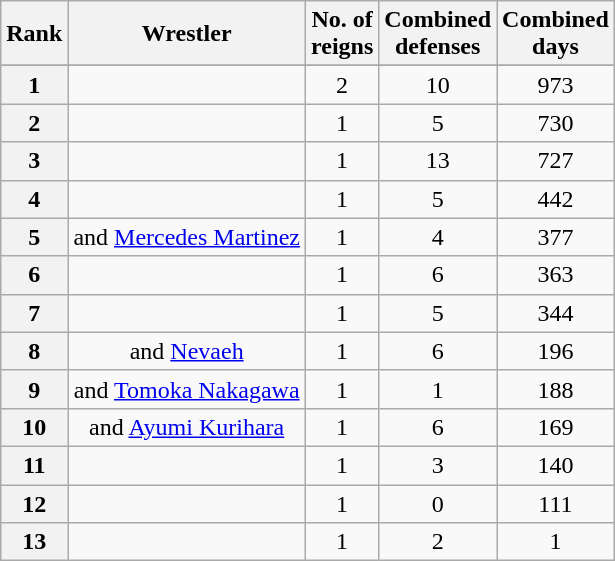<table class="wikitable sortable" style="text-align:center">
<tr>
<th>Rank</th>
<th>Wrestler</th>
<th>No. of<br>reigns</th>
<th>Combined<br>defenses</th>
<th>Combined<br>days</th>
</tr>
<tr>
</tr>
<tr>
<th>1</th>
<td><br></td>
<td>2</td>
<td>10</td>
<td>973</td>
</tr>
<tr>
<th>2</th>
<td><br></td>
<td>1</td>
<td>5</td>
<td>730</td>
</tr>
<tr>
<th>3</th>
<td><br></td>
<td>1</td>
<td>13</td>
<td>727</td>
</tr>
<tr>
<th>4</th>
<td><br></td>
<td>1</td>
<td>5</td>
<td>442</td>
</tr>
<tr>
<th>5</th>
<td> and <a href='#'>Mercedes Martinez</a></td>
<td>1</td>
<td>4</td>
<td>377</td>
</tr>
<tr>
<th>6</th>
<td><br></td>
<td>1</td>
<td>6</td>
<td>363</td>
</tr>
<tr>
<th>7</th>
<td><br></td>
<td>1</td>
<td>5</td>
<td>344</td>
</tr>
<tr>
<th>8</th>
<td> and <a href='#'>Nevaeh</a></td>
<td>1</td>
<td>6</td>
<td>196</td>
</tr>
<tr>
<th>9</th>
<td> and <a href='#'>Tomoka Nakagawa</a></td>
<td>1</td>
<td>1</td>
<td>188</td>
</tr>
<tr>
<th>10</th>
<td> and <a href='#'>Ayumi Kurihara</a></td>
<td>1</td>
<td>6</td>
<td>169</td>
</tr>
<tr>
<th>11</th>
<td><br></td>
<td>1</td>
<td>3</td>
<td>140</td>
</tr>
<tr>
<th>12</th>
<td><br></td>
<td>1</td>
<td>0</td>
<td>111</td>
</tr>
<tr>
<th>13</th>
<td><br></td>
<td>1</td>
<td>2</td>
<td>1</td>
</tr>
</table>
